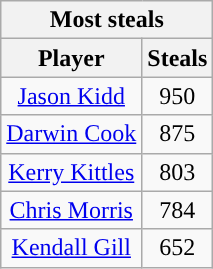<table class="wikitable sortable" style="text-align:center">
<tr>
<th colspan="2" style="text-align:center; ">Most steals</th>
</tr>
<tr>
<th style="text-align:center; ">Player</th>
<th style="text-align:center; ">Steals</th>
</tr>
<tr>
<td><a href='#'>Jason Kidd</a></td>
<td>950</td>
</tr>
<tr>
<td><a href='#'>Darwin Cook</a></td>
<td>875</td>
</tr>
<tr>
<td><a href='#'>Kerry Kittles</a></td>
<td>803</td>
</tr>
<tr>
<td><a href='#'>Chris Morris</a></td>
<td>784</td>
</tr>
<tr>
<td><a href='#'>Kendall Gill</a></td>
<td>652</td>
</tr>
</table>
